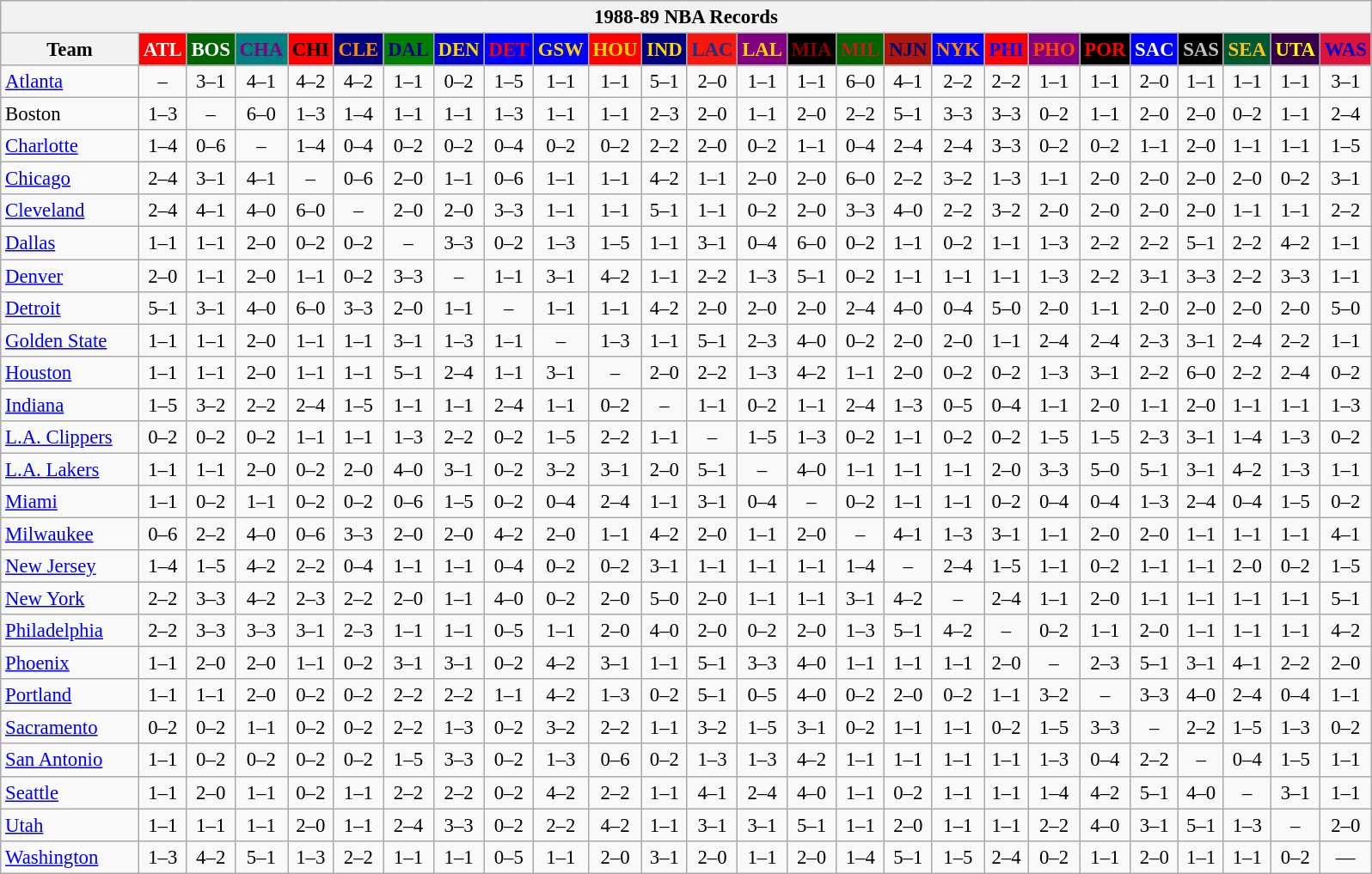<table class="wikitable" style="font-size:95%; text-align:center;">
<tr>
<th colspan=26>1988-89 NBA Records</th>
</tr>
<tr>
<th width=100>Team</th>
<th style="background:#FF0000;color:#FFFFFF;width=35">ATL</th>
<th style="background:#006400;color:#FFFFFF;width=35">BOS</th>
<th style="background:#008080;color:#800080;width=35">CHA</th>
<th style="background:#FF0000;color:#000000;width=35">CHI</th>
<th style="background:#000080;color:#FF8C00;width=35">CLE</th>
<th style="background:#008000;color:#00008B;width=35">DAL</th>
<th style="background:#0000CD;color:#FFD700;width=35">DEN</th>
<th style="background:#0000FF;color:#FF0000;width=35">DET</th>
<th style="background:#0000FF;color:#FFD700;width=35">GSW</th>
<th style="background:#FF0000;color:#FFD700;width=35">HOU</th>
<th style="background:#000080;color:#FFD700;width=35">IND</th>
<th style="background:#F9160D;color:#1A2E8B;width=35">LAC</th>
<th style="background:#800080;color:#FFD700;width=35">LAL</th>
<th style="background:#000000;color:#8B0000;width=35">MIA</th>
<th style="background:#006400;color:#B22222;width=35">MIL</th>
<th style="background:#B0170C;color:#00056D;width=35">NJN</th>
<th style="background:#0000FF;color:#FF8C00;width=35">NYK</th>
<th style="background:#FF0000;color:#0000FF;width=35">PHI</th>
<th style="background:#800080;color:#FF4500;width=35">PHO</th>
<th style="background:#000000;color:#FF0000;width=35">POR</th>
<th style="background:#0000FF;color:#FFFFFF;width=35">SAC</th>
<th style="background:#000000;color:#C0C0C0;width=35">SAS</th>
<th style="background:#005831;color:#FFC322;width=35">SEA</th>
<th style="background:#36004A;color:#FFFF00;width=35">UTA</th>
<th style="background:#DC143C;color:#0000CD;width=35">WAS</th>
</tr>
<tr>
<td style="text-align:left;"><a href='#'>Atlanta</a></td>
<td>–</td>
<td>3–1</td>
<td>4–1</td>
<td>4–2</td>
<td>4–2</td>
<td>1–1</td>
<td>0–2</td>
<td>1–5</td>
<td>1–1</td>
<td>1–1</td>
<td>5–1</td>
<td>2–0</td>
<td>1–1</td>
<td>1–1</td>
<td>6–0</td>
<td>4–1</td>
<td>2–2</td>
<td>2–2</td>
<td>1–1</td>
<td>1–1</td>
<td>2–0</td>
<td>1–1</td>
<td>1–1</td>
<td>1–1</td>
<td>3–1</td>
</tr>
<tr>
<td style="text-align:left;">Boston</td>
<td>1–3</td>
<td>–</td>
<td>6–0</td>
<td>1–3</td>
<td>1–4</td>
<td>1–1</td>
<td>1–1</td>
<td>1–3</td>
<td>1–1</td>
<td>1–1</td>
<td>2–3</td>
<td>2–0</td>
<td>1–1</td>
<td>2–0</td>
<td>2–2</td>
<td>5–1</td>
<td>3–3</td>
<td>3–3</td>
<td>0–2</td>
<td>1–1</td>
<td>2–0</td>
<td>2–0</td>
<td>0–2</td>
<td>1–1</td>
<td>2–4</td>
</tr>
<tr>
<td style="text-align:left;"><a href='#'>Charlotte</a></td>
<td>1–4</td>
<td>0–6</td>
<td>–</td>
<td>1–4</td>
<td>0–4</td>
<td>0–2</td>
<td>0–2</td>
<td>0–4</td>
<td>0–2</td>
<td>0–2</td>
<td>2–2</td>
<td>2–0</td>
<td>0–2</td>
<td>1–1</td>
<td>0–4</td>
<td>2–4</td>
<td>2–4</td>
<td>3–3</td>
<td>0–2</td>
<td>0–2</td>
<td>1–1</td>
<td>2–0</td>
<td>1–1</td>
<td>1–1</td>
<td>1–5</td>
</tr>
<tr>
<td style="text-align:left;"><a href='#'>Chicago</a></td>
<td>2–4</td>
<td>3–1</td>
<td>4–1</td>
<td>–</td>
<td>0–6</td>
<td>2–0</td>
<td>1–1</td>
<td>0–6</td>
<td>1–1</td>
<td>1–1</td>
<td>4–2</td>
<td>1–1</td>
<td>2–0</td>
<td>2–0</td>
<td>6–0</td>
<td>2–2</td>
<td>3–2</td>
<td>1–3</td>
<td>1–1</td>
<td>2–0</td>
<td>2–0</td>
<td>2–0</td>
<td>2–0</td>
<td>0–2</td>
<td>3–1</td>
</tr>
<tr>
<td style="text-align:left;"><a href='#'>Cleveland</a></td>
<td>2–4</td>
<td>4–1</td>
<td>4–0</td>
<td>6–0</td>
<td>–</td>
<td>2–0</td>
<td>2–0</td>
<td>3–3</td>
<td>1–1</td>
<td>1–1</td>
<td>5–1</td>
<td>1–1</td>
<td>0–2</td>
<td>2–0</td>
<td>3–3</td>
<td>4–0</td>
<td>2–2</td>
<td>3–2</td>
<td>2–0</td>
<td>2–0</td>
<td>2–0</td>
<td>2–0</td>
<td>1–1</td>
<td>1–1</td>
<td>2–2</td>
</tr>
<tr>
<td style="text-align:left;"><a href='#'>Dallas</a></td>
<td>1–1</td>
<td>1–1</td>
<td>2–0</td>
<td>0–2</td>
<td>0–2</td>
<td>–</td>
<td>3–3</td>
<td>0–2</td>
<td>1–3</td>
<td>1–5</td>
<td>1–1</td>
<td>3–1</td>
<td>0–4</td>
<td>6–0</td>
<td>0–2</td>
<td>1–1</td>
<td>0–2</td>
<td>1–1</td>
<td>1–3</td>
<td>2–2</td>
<td>2–2</td>
<td>5–1</td>
<td>2–2</td>
<td>4–2</td>
<td>1–1</td>
</tr>
<tr>
<td style="text-align:left;"><a href='#'>Denver</a></td>
<td>2–0</td>
<td>1–1</td>
<td>2–0</td>
<td>1–1</td>
<td>0–2</td>
<td>3–3</td>
<td>–</td>
<td>1–1</td>
<td>3–1</td>
<td>4–2</td>
<td>1–1</td>
<td>2–2</td>
<td>1–3</td>
<td>5–1</td>
<td>0–2</td>
<td>1–1</td>
<td>1–1</td>
<td>1–1</td>
<td>1–3</td>
<td>2–2</td>
<td>3–1</td>
<td>3–3</td>
<td>2–2</td>
<td>3–3</td>
<td>1–1</td>
</tr>
<tr>
<td style="text-align:left;"><a href='#'>Detroit</a></td>
<td>5–1</td>
<td>3–1</td>
<td>4–0</td>
<td>6–0</td>
<td>3–3</td>
<td>2–0</td>
<td>1–1</td>
<td>–</td>
<td>1–1</td>
<td>1–1</td>
<td>4–2</td>
<td>2–0</td>
<td>2–0</td>
<td>2–0</td>
<td>2–4</td>
<td>4–0</td>
<td>0–4</td>
<td>5–0</td>
<td>2–0</td>
<td>1–1</td>
<td>2–0</td>
<td>2–0</td>
<td>2–0</td>
<td>2–0</td>
<td>5–0</td>
</tr>
<tr>
<td style="text-align:left;"><a href='#'>Golden State</a></td>
<td>1–1</td>
<td>1–1</td>
<td>2–0</td>
<td>1–1</td>
<td>1–1</td>
<td>3–1</td>
<td>1–3</td>
<td>1–1</td>
<td>–</td>
<td>1–3</td>
<td>1–1</td>
<td>5–1</td>
<td>2–3</td>
<td>4–0</td>
<td>0–2</td>
<td>2–0</td>
<td>2–0</td>
<td>1–1</td>
<td>2–4</td>
<td>2–4</td>
<td>2–3</td>
<td>3–1</td>
<td>2–4</td>
<td>2–2</td>
<td>1–1</td>
</tr>
<tr>
<td style="text-align:left;"><a href='#'>Houston</a></td>
<td>1–1</td>
<td>1–1</td>
<td>2–0</td>
<td>1–1</td>
<td>1–1</td>
<td>5–1</td>
<td>2–4</td>
<td>1–1</td>
<td>3–1</td>
<td>–</td>
<td>2–0</td>
<td>2–2</td>
<td>1–3</td>
<td>4–2</td>
<td>1–1</td>
<td>2–0</td>
<td>0–2</td>
<td>0–2</td>
<td>1–3</td>
<td>3–1</td>
<td>2–2</td>
<td>6–0</td>
<td>2–2</td>
<td>2–4</td>
<td>0–2</td>
</tr>
<tr>
<td style="text-align:left;"><a href='#'>Indiana</a></td>
<td>1–5</td>
<td>3–2</td>
<td>2–2</td>
<td>2–4</td>
<td>1–5</td>
<td>1–1</td>
<td>1–1</td>
<td>2–4</td>
<td>1–1</td>
<td>0–2</td>
<td>–</td>
<td>1–1</td>
<td>0–2</td>
<td>1–1</td>
<td>2–4</td>
<td>1–3</td>
<td>0–5</td>
<td>0–4</td>
<td>1–1</td>
<td>2–0</td>
<td>1–1</td>
<td>2–0</td>
<td>1–1</td>
<td>1–1</td>
<td>1–3</td>
</tr>
<tr>
<td style="text-align:left;"><a href='#'>L.A. Clippers</a></td>
<td>0–2</td>
<td>0–2</td>
<td>0–2</td>
<td>1–1</td>
<td>1–1</td>
<td>1–3</td>
<td>2–2</td>
<td>0–2</td>
<td>1–5</td>
<td>2–2</td>
<td>1–1</td>
<td>–</td>
<td>1–5</td>
<td>1–3</td>
<td>0–2</td>
<td>1–1</td>
<td>0–2</td>
<td>0–2</td>
<td>1–5</td>
<td>1–5</td>
<td>2–3</td>
<td>3–1</td>
<td>1–4</td>
<td>1–3</td>
<td>0–2</td>
</tr>
<tr>
<td style="text-align:left;"><a href='#'>L.A. Lakers</a></td>
<td>1–1</td>
<td>1–1</td>
<td>2–0</td>
<td>0–2</td>
<td>2–0</td>
<td>4–0</td>
<td>3–1</td>
<td>0–2</td>
<td>3–2</td>
<td>3–1</td>
<td>2–0</td>
<td>5–1</td>
<td>–</td>
<td>4–0</td>
<td>1–1</td>
<td>1–1</td>
<td>1–1</td>
<td>2–0</td>
<td>3–3</td>
<td>5–0</td>
<td>5–1</td>
<td>3–1</td>
<td>4–2</td>
<td>1–3</td>
<td>1–1</td>
</tr>
<tr>
<td style="text-align:left;"><a href='#'>Miami</a></td>
<td>1–1</td>
<td>0–2</td>
<td>1–1</td>
<td>0–2</td>
<td>0–2</td>
<td>0–6</td>
<td>1–5</td>
<td>0–2</td>
<td>0–4</td>
<td>2–4</td>
<td>1–1</td>
<td>3–1</td>
<td>0–4</td>
<td>–</td>
<td>0–2</td>
<td>1–1</td>
<td>1–1</td>
<td>0–2</td>
<td>0–4</td>
<td>0–4</td>
<td>1–3</td>
<td>2–4</td>
<td>0–4</td>
<td>1–5</td>
<td>0–2</td>
</tr>
<tr>
<td style="text-align:left;"><a href='#'>Milwaukee</a></td>
<td>0–6</td>
<td>2–2</td>
<td>4–0</td>
<td>0–6</td>
<td>3–3</td>
<td>2–0</td>
<td>2–0</td>
<td>4–2</td>
<td>2–0</td>
<td>1–1</td>
<td>4–2</td>
<td>2–0</td>
<td>1–1</td>
<td>2–0</td>
<td>–</td>
<td>4–1</td>
<td>1–3</td>
<td>3–1</td>
<td>1–1</td>
<td>2–0</td>
<td>2–0</td>
<td>1–1</td>
<td>1–1</td>
<td>1–1</td>
<td>4–1</td>
</tr>
<tr>
<td style="text-align:left;"><a href='#'>New Jersey</a></td>
<td>1–4</td>
<td>1–5</td>
<td>4–2</td>
<td>2–2</td>
<td>0–4</td>
<td>1–1</td>
<td>1–1</td>
<td>0–4</td>
<td>0–2</td>
<td>0–2</td>
<td>3–1</td>
<td>1–1</td>
<td>1–1</td>
<td>1–1</td>
<td>1–4</td>
<td>–</td>
<td>2–4</td>
<td>1–5</td>
<td>1–1</td>
<td>0–2</td>
<td>1–1</td>
<td>1–1</td>
<td>2–0</td>
<td>0–2</td>
<td>1–5</td>
</tr>
<tr>
<td style="text-align:left;"><a href='#'>New York</a></td>
<td>2–2</td>
<td>3–3</td>
<td>4–2</td>
<td>2–3</td>
<td>2–2</td>
<td>2–0</td>
<td>1–1</td>
<td>4–0</td>
<td>0–2</td>
<td>2–0</td>
<td>5–0</td>
<td>2–0</td>
<td>1–1</td>
<td>1–1</td>
<td>3–1</td>
<td>4–2</td>
<td>–</td>
<td>2–4</td>
<td>1–1</td>
<td>2–0</td>
<td>1–1</td>
<td>1–1</td>
<td>1–1</td>
<td>1–1</td>
<td>5–1</td>
</tr>
<tr>
<td style="text-align:left;"><a href='#'>Philadelphia</a></td>
<td>2–2</td>
<td>3–3</td>
<td>3–3</td>
<td>3–1</td>
<td>2–3</td>
<td>1–1</td>
<td>1–1</td>
<td>0–5</td>
<td>1–1</td>
<td>2–0</td>
<td>4–0</td>
<td>2–0</td>
<td>0–2</td>
<td>2–0</td>
<td>1–3</td>
<td>5–1</td>
<td>4–2</td>
<td>–</td>
<td>0–2</td>
<td>1–1</td>
<td>2–0</td>
<td>1–1</td>
<td>1–1</td>
<td>1–1</td>
<td>4–2</td>
</tr>
<tr>
<td style="text-align:left;"><a href='#'>Phoenix</a></td>
<td>1–1</td>
<td>2–0</td>
<td>2–0</td>
<td>1–1</td>
<td>0–2</td>
<td>3–1</td>
<td>3–1</td>
<td>0–2</td>
<td>4–2</td>
<td>3–1</td>
<td>1–1</td>
<td>5–1</td>
<td>3–3</td>
<td>4–0</td>
<td>1–1</td>
<td>1–1</td>
<td>1–1</td>
<td>2–0</td>
<td>–</td>
<td>2–3</td>
<td>5–1</td>
<td>3–1</td>
<td>4–1</td>
<td>2–2</td>
<td>2–0</td>
</tr>
<tr>
<td style="text-align:left;"><a href='#'>Portland</a></td>
<td>1–1</td>
<td>1–1</td>
<td>2–0</td>
<td>0–2</td>
<td>0–2</td>
<td>2–2</td>
<td>2–2</td>
<td>1–1</td>
<td>4–2</td>
<td>1–3</td>
<td>0–2</td>
<td>5–1</td>
<td>0–5</td>
<td>4–0</td>
<td>0–2</td>
<td>2–0</td>
<td>0–2</td>
<td>1–1</td>
<td>3–2</td>
<td>–</td>
<td>3–3</td>
<td>4–0</td>
<td>2–4</td>
<td>0–4</td>
<td>1–1</td>
</tr>
<tr>
<td style="text-align:left;"><a href='#'>Sacramento</a></td>
<td>0–2</td>
<td>0–2</td>
<td>1–1</td>
<td>0–2</td>
<td>0–2</td>
<td>2–2</td>
<td>1–3</td>
<td>0–2</td>
<td>3–2</td>
<td>2–2</td>
<td>1–1</td>
<td>3–2</td>
<td>1–5</td>
<td>3–1</td>
<td>0–2</td>
<td>1–1</td>
<td>1–1</td>
<td>0–2</td>
<td>1–5</td>
<td>3–3</td>
<td>–</td>
<td>2–2</td>
<td>1–5</td>
<td>1–3</td>
<td>0–2</td>
</tr>
<tr>
<td style="text-align:left;"><a href='#'>San Antonio</a></td>
<td>1–1</td>
<td>0–2</td>
<td>0–2</td>
<td>0–2</td>
<td>0–2</td>
<td>1–5</td>
<td>3–3</td>
<td>0–2</td>
<td>1–3</td>
<td>0–6</td>
<td>0–2</td>
<td>1–3</td>
<td>1–3</td>
<td>4–2</td>
<td>1–1</td>
<td>1–1</td>
<td>1–1</td>
<td>1–1</td>
<td>1–3</td>
<td>0–4</td>
<td>2–2</td>
<td>–</td>
<td>0–4</td>
<td>1–5</td>
<td>1–1</td>
</tr>
<tr>
<td style="text-align:left;"><a href='#'>Seattle</a></td>
<td>1–1</td>
<td>2–0</td>
<td>1–1</td>
<td>0–2</td>
<td>1–1</td>
<td>2–2</td>
<td>2–2</td>
<td>0–2</td>
<td>4–2</td>
<td>2–2</td>
<td>1–1</td>
<td>4–1</td>
<td>2–4</td>
<td>4–0</td>
<td>1–1</td>
<td>0–2</td>
<td>1–1</td>
<td>1–1</td>
<td>1–4</td>
<td>4–2</td>
<td>5–1</td>
<td>4–0</td>
<td>–</td>
<td>3–1</td>
<td>1–1</td>
</tr>
<tr>
<td style="text-align:left;"><a href='#'>Utah</a></td>
<td>1–1</td>
<td>1–1</td>
<td>1–1</td>
<td>2–0</td>
<td>1–1</td>
<td>2–4</td>
<td>3–3</td>
<td>0–2</td>
<td>2–2</td>
<td>4–2</td>
<td>1–1</td>
<td>3–1</td>
<td>3–1</td>
<td>5–1</td>
<td>1–1</td>
<td>2–0</td>
<td>1–1</td>
<td>1–1</td>
<td>2–2</td>
<td>4–0</td>
<td>3–1</td>
<td>5–1</td>
<td>1–3</td>
<td>–</td>
<td>2–0</td>
</tr>
<tr>
<td style="text-align:left;"><a href='#'>Washington</a></td>
<td>1–3</td>
<td>4–2</td>
<td>5–1</td>
<td>1–3</td>
<td>2–2</td>
<td>1–1</td>
<td>1–1</td>
<td>0–5</td>
<td>1–1</td>
<td>2–0</td>
<td>3–1</td>
<td>2–0</td>
<td>1–1</td>
<td>2–0</td>
<td>1–4</td>
<td>5–1</td>
<td>1–5</td>
<td>2–4</td>
<td>0–2</td>
<td>1–1</td>
<td>2–0</td>
<td>1–1</td>
<td>1–1</td>
<td>0–2</td>
<td>—</td>
</tr>
</table>
